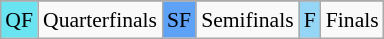<table class="wikitable" style="margin:0.5em auto; font-size:90%; line-height:1.25em;">
<tr>
</tr>
<tr>
<td bgcolor="#6be4f2" align=center>QF</td>
<td>Quarterfinals</td>
<td bgcolor="#5ea2f7" align=center>SF</td>
<td>Semifinals</td>
<td bgcolor="#95d6f7" align=center>F</td>
<td>Finals</td>
</tr>
</table>
